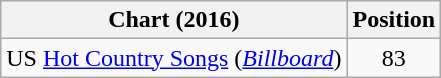<table class="wikitable">
<tr>
<th scope="col">Chart (2016)</th>
<th scope="col">Position</th>
</tr>
<tr>
<td>US <a href='#'>Hot Country Songs</a> (<em><a href='#'>Billboard</a></em>)</td>
<td align="center">83</td>
</tr>
</table>
